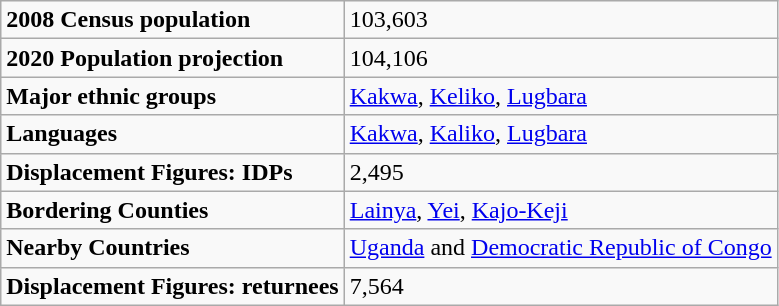<table class="wikitable">
<tr>
<td><strong>2008 Census population</strong></td>
<td>103,603</td>
</tr>
<tr>
<td><strong>2020 Population projection</strong></td>
<td>104,106</td>
</tr>
<tr>
<td><strong>Major ethnic groups</strong></td>
<td><a href='#'>Kakwa</a>, <a href='#'>Keliko</a>, <a href='#'>Lugbara</a></td>
</tr>
<tr>
<td><strong>Languages</strong></td>
<td><a href='#'>Kakwa</a>, <a href='#'>Kaliko</a>, <a href='#'>Lugbara</a></td>
</tr>
<tr>
<td><strong>Displacement Figures: IDPs</strong></td>
<td>2,495</td>
</tr>
<tr>
<td><strong>Bordering Counties</strong></td>
<td><a href='#'>Lainya</a>, <a href='#'>Yei</a>, <a href='#'>Kajo-Keji</a></td>
</tr>
<tr>
<td><strong>Nearby Countries</strong></td>
<td><a href='#'>Uganda</a> and <a href='#'>Democratic Republic of Congo</a></td>
</tr>
<tr>
<td><strong>Displacement Figures: returnees</strong></td>
<td>7,564</td>
</tr>
</table>
